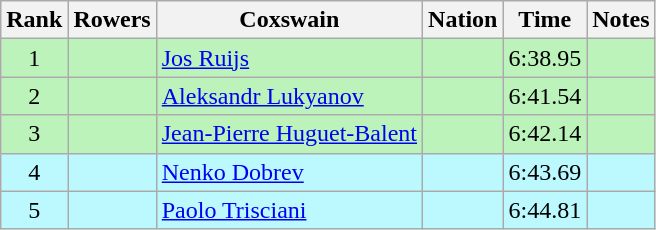<table class="wikitable sortable" style="text-align:center">
<tr>
<th>Rank</th>
<th>Rowers</th>
<th>Coxswain</th>
<th>Nation</th>
<th>Time</th>
<th>Notes</th>
</tr>
<tr bgcolor=bbf3bb>
<td>1</td>
<td align=left></td>
<td align=left><a href='#'>Jos Ruijs</a></td>
<td align=left></td>
<td>6:38.95</td>
<td></td>
</tr>
<tr bgcolor=bbf3bb>
<td>2</td>
<td align=left></td>
<td align=left><a href='#'>Aleksandr Lukyanov</a></td>
<td align=left></td>
<td>6:41.54</td>
<td></td>
</tr>
<tr bgcolor=bbf3bb>
<td>3</td>
<td align=left></td>
<td align=left><a href='#'>Jean-Pierre Huguet-Balent</a></td>
<td align=left></td>
<td>6:42.14</td>
<td></td>
</tr>
<tr bgcolor=bbf9ff>
<td>4</td>
<td align=left></td>
<td align=left><a href='#'>Nenko Dobrev</a></td>
<td align=left></td>
<td>6:43.69</td>
<td></td>
</tr>
<tr bgcolor=bbf9ff>
<td>5</td>
<td align=left></td>
<td align=left><a href='#'>Paolo Trisciani</a></td>
<td align=left></td>
<td>6:44.81</td>
<td></td>
</tr>
</table>
